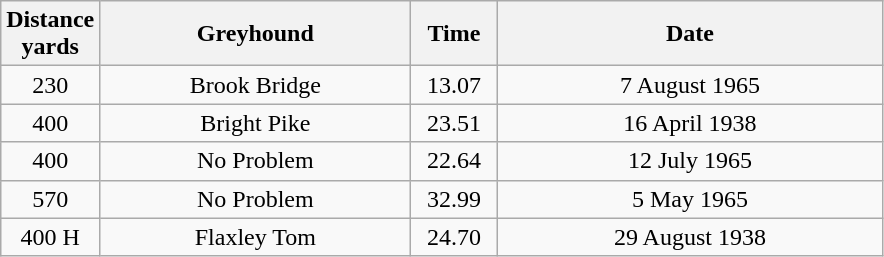<table class="wikitable" style="font-size: 100%">
<tr>
<th width=50>Distance <br>yards</th>
<th width=200>Greyhound</th>
<th width=50>Time</th>
<th width=250>Date</th>
</tr>
<tr align=center>
<td>230</td>
<td>Brook Bridge</td>
<td>13.07</td>
<td>7 August 1965</td>
</tr>
<tr align=center>
<td>400</td>
<td>Bright Pike</td>
<td>23.51</td>
<td>16 April 1938</td>
</tr>
<tr align=center>
<td>400</td>
<td>No Problem</td>
<td>22.64</td>
<td>12 July 1965</td>
</tr>
<tr align=center>
<td>570</td>
<td>No Problem</td>
<td>32.99</td>
<td>5 May 1965</td>
</tr>
<tr align=center>
<td>400 H</td>
<td>Flaxley Tom</td>
<td>24.70</td>
<td>29 August 1938</td>
</tr>
</table>
